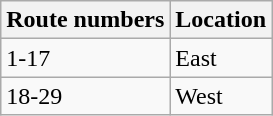<table class="wikitable">
<tr>
<th>Route numbers</th>
<th>Location</th>
</tr>
<tr>
<td>1-17</td>
<td>East</td>
</tr>
<tr>
<td>18-29</td>
<td>West</td>
</tr>
</table>
